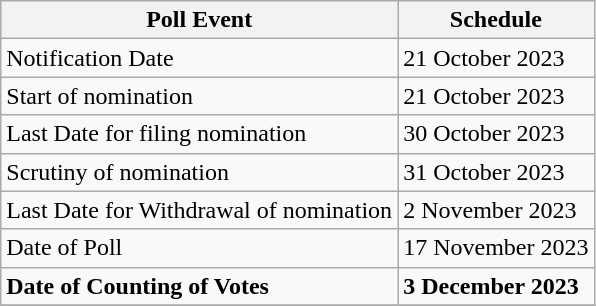<table class="wikitable">
<tr>
<th>Poll Event</th>
<th>Schedule</th>
</tr>
<tr>
<td>Notification Date</td>
<td>21 October 2023</td>
</tr>
<tr>
<td>Start of nomination</td>
<td>21 October 2023</td>
</tr>
<tr>
<td>Last Date for filing nomination</td>
<td>30 October 2023</td>
</tr>
<tr>
<td>Scrutiny of nomination</td>
<td>31 October 2023</td>
</tr>
<tr>
<td>Last Date for Withdrawal of nomination</td>
<td>2 November 2023</td>
</tr>
<tr>
<td>Date of Poll</td>
<td>17 November 2023</td>
</tr>
<tr>
<td><strong>Date of Counting of Votes</strong></td>
<td><strong>3 December 2023</strong></td>
</tr>
<tr>
</tr>
</table>
